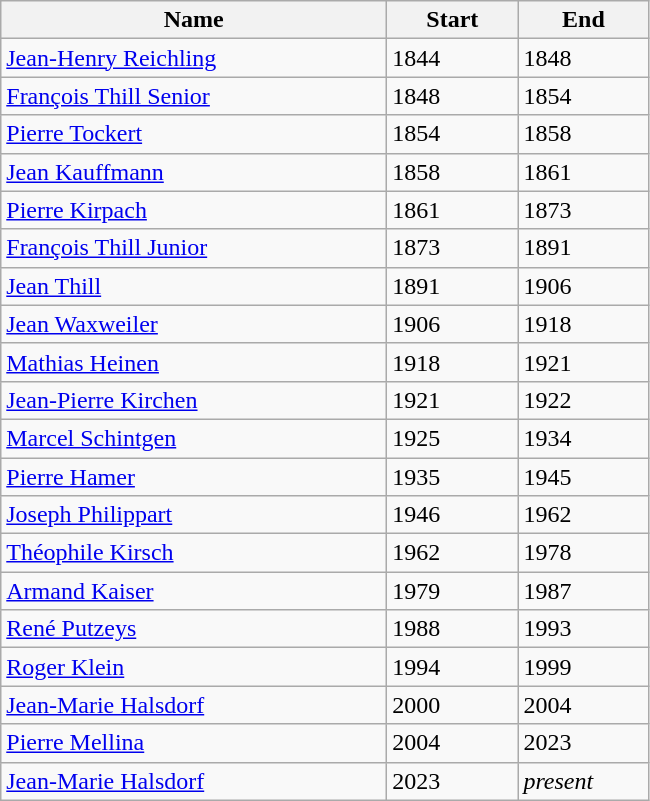<table class="wikitable">
<tr>
<th width=250>Name</th>
<th width=80>Start</th>
<th width=80>End</th>
</tr>
<tr>
<td><a href='#'>Jean-Henry Reichling</a></td>
<td>1844</td>
<td>1848</td>
</tr>
<tr>
<td><a href='#'>François Thill Senior</a></td>
<td>1848</td>
<td>1854</td>
</tr>
<tr>
<td><a href='#'>Pierre Tockert</a></td>
<td>1854</td>
<td>1858</td>
</tr>
<tr>
<td><a href='#'>Jean Kauffmann</a></td>
<td>1858</td>
<td>1861</td>
</tr>
<tr>
<td><a href='#'>Pierre Kirpach</a></td>
<td>1861</td>
<td>1873</td>
</tr>
<tr>
<td><a href='#'>François Thill Junior</a></td>
<td>1873</td>
<td>1891</td>
</tr>
<tr>
<td><a href='#'>Jean Thill</a></td>
<td>1891</td>
<td>1906</td>
</tr>
<tr>
<td><a href='#'>Jean Waxweiler</a></td>
<td>1906</td>
<td>1918</td>
</tr>
<tr>
<td><a href='#'>Mathias Heinen</a></td>
<td>1918</td>
<td>1921</td>
</tr>
<tr>
<td><a href='#'>Jean-Pierre Kirchen</a></td>
<td>1921</td>
<td>1922</td>
</tr>
<tr>
<td><a href='#'>Marcel Schintgen</a></td>
<td>1925</td>
<td>1934</td>
</tr>
<tr>
<td><a href='#'>Pierre Hamer</a></td>
<td>1935</td>
<td>1945</td>
</tr>
<tr>
<td><a href='#'>Joseph Philippart</a></td>
<td>1946</td>
<td>1962</td>
</tr>
<tr>
<td><a href='#'>Théophile Kirsch</a></td>
<td>1962</td>
<td>1978</td>
</tr>
<tr>
<td><a href='#'>Armand Kaiser</a></td>
<td>1979</td>
<td>1987</td>
</tr>
<tr>
<td><a href='#'>René Putzeys</a></td>
<td>1988</td>
<td>1993</td>
</tr>
<tr>
<td><a href='#'>Roger Klein</a></td>
<td>1994</td>
<td>1999</td>
</tr>
<tr>
<td><a href='#'>Jean-Marie Halsdorf</a></td>
<td>2000</td>
<td>2004</td>
</tr>
<tr>
<td><a href='#'>Pierre Mellina</a></td>
<td>2004</td>
<td>2023</td>
</tr>
<tr>
<td><a href='#'>Jean-Marie Halsdorf</a></td>
<td>2023</td>
<td><em>present</em></td>
</tr>
</table>
